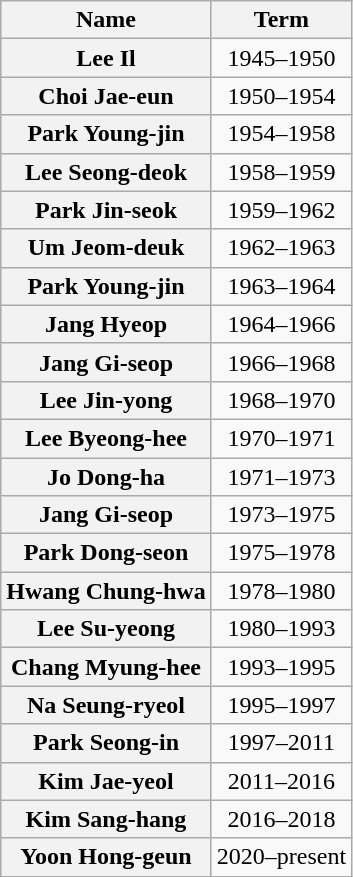<table class="wikitable plainrowheaders" style="text-align:center">
<tr>
<th scope="col">Name</th>
<th scope="col">Term</th>
</tr>
<tr>
<th scope="row">Lee Il</th>
<td>1945–1950</td>
</tr>
<tr>
<th scope="row">Choi Jae-eun</th>
<td>1950–1954</td>
</tr>
<tr>
<th scope="row">Park Young-jin</th>
<td>1954–1958</td>
</tr>
<tr>
<th scope="row">Lee Seong-deok</th>
<td>1958–1959</td>
</tr>
<tr>
<th scope="row">Park Jin-seok</th>
<td>1959–1962</td>
</tr>
<tr>
<th scope="row">Um Jeom-deuk</th>
<td>1962–1963</td>
</tr>
<tr>
<th scope="row">Park Young-jin</th>
<td>1963–1964</td>
</tr>
<tr>
<th scope="row">Jang Hyeop</th>
<td>1964–1966</td>
</tr>
<tr>
<th scope="row">Jang Gi-seop</th>
<td>1966–1968</td>
</tr>
<tr>
<th scope="row">Lee Jin-yong</th>
<td>1968–1970</td>
</tr>
<tr>
<th scope="row">Lee Byeong-hee</th>
<td>1970–1971</td>
</tr>
<tr>
<th scope="row">Jo Dong-ha</th>
<td>1971–1973</td>
</tr>
<tr>
<th scope="row">Jang Gi-seop</th>
<td>1973–1975</td>
</tr>
<tr>
<th scope="row">Park Dong-seon</th>
<td>1975–1978</td>
</tr>
<tr>
<th scope="row">Hwang Chung-hwa</th>
<td>1978–1980</td>
</tr>
<tr>
<th scope="row">Lee Su-yeong</th>
<td>1980–1993</td>
</tr>
<tr>
<th scope="row">Chang Myung-hee</th>
<td>1993–1995</td>
</tr>
<tr>
<th scope="row">Na Seung-ryeol</th>
<td>1995–1997</td>
</tr>
<tr>
<th scope="row">Park Seong-in</th>
<td>1997–2011</td>
</tr>
<tr>
<th scope="row">Kim Jae-yeol</th>
<td>2011–2016</td>
</tr>
<tr>
<th scope="row">Kim Sang-hang</th>
<td>2016–2018</td>
</tr>
<tr>
<th scope="row">Yoon Hong-geun</th>
<td>2020–present</td>
</tr>
</table>
